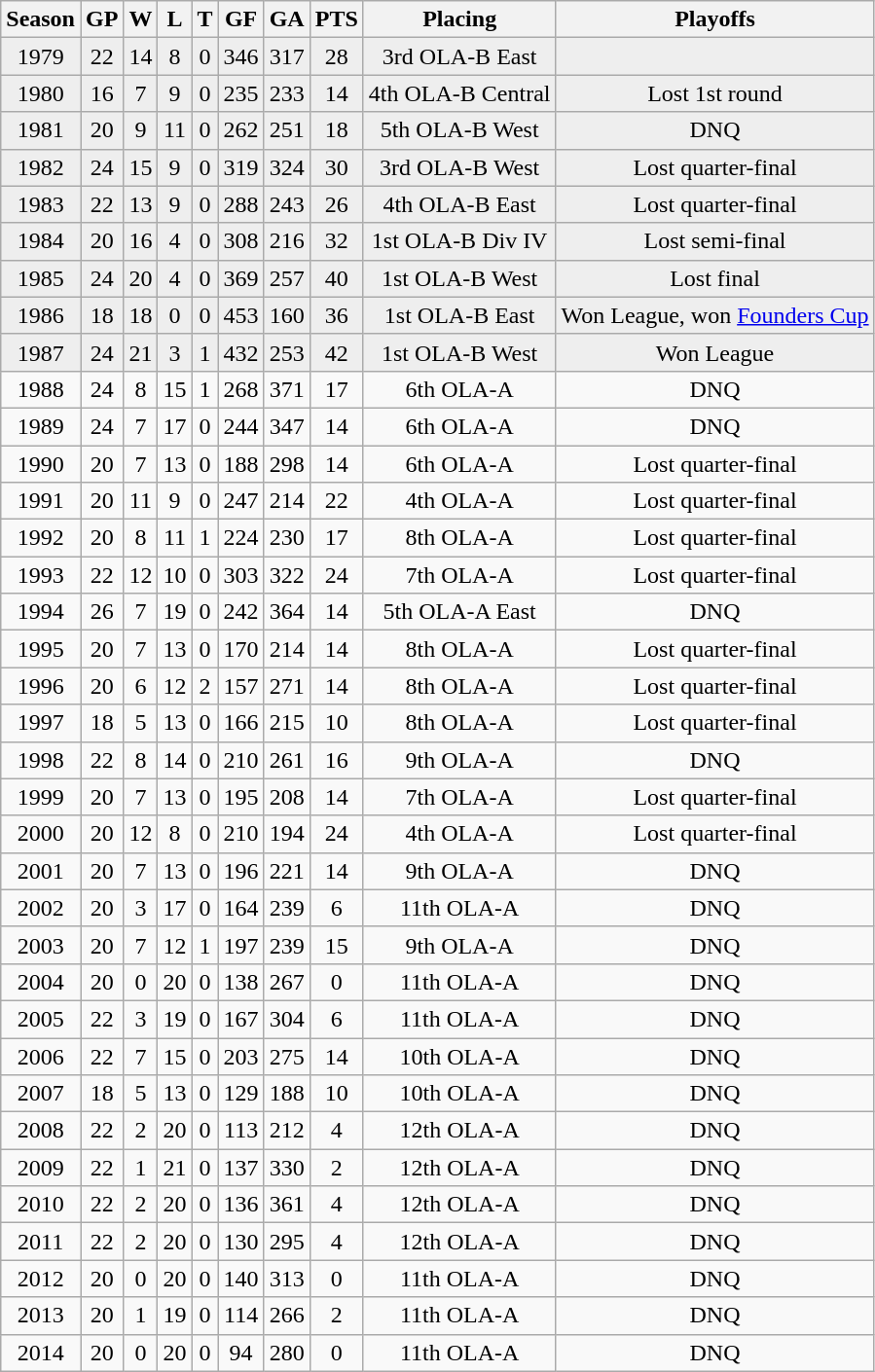<table class="wikitable" style="text-align:center">
<tr>
<th>Season</th>
<th>GP</th>
<th>W</th>
<th>L</th>
<th>T</th>
<th>GF</th>
<th>GA</th>
<th>PTS</th>
<th>Placing</th>
<th>Playoffs</th>
</tr>
<tr bgcolor="#eeeeee">
<td>1979</td>
<td>22</td>
<td>14</td>
<td>8</td>
<td>0</td>
<td>346</td>
<td>317</td>
<td>28</td>
<td>3rd OLA-B East</td>
<td></td>
</tr>
<tr bgcolor="#eeeeee">
<td>1980</td>
<td>16</td>
<td>7</td>
<td>9</td>
<td>0</td>
<td>235</td>
<td>233</td>
<td>14</td>
<td>4th OLA-B Central</td>
<td>Lost 1st round</td>
</tr>
<tr bgcolor="#eeeeee">
<td>1981</td>
<td>20</td>
<td>9</td>
<td>11</td>
<td>0</td>
<td>262</td>
<td>251</td>
<td>18</td>
<td>5th OLA-B West</td>
<td>DNQ</td>
</tr>
<tr bgcolor="#eeeeee">
<td>1982</td>
<td>24</td>
<td>15</td>
<td>9</td>
<td>0</td>
<td>319</td>
<td>324</td>
<td>30</td>
<td>3rd OLA-B West</td>
<td>Lost quarter-final</td>
</tr>
<tr bgcolor="#eeeeee">
<td>1983</td>
<td>22</td>
<td>13</td>
<td>9</td>
<td>0</td>
<td>288</td>
<td>243</td>
<td>26</td>
<td>4th OLA-B East</td>
<td>Lost quarter-final</td>
</tr>
<tr bgcolor="#eeeeee">
<td>1984</td>
<td>20</td>
<td>16</td>
<td>4</td>
<td>0</td>
<td>308</td>
<td>216</td>
<td>32</td>
<td>1st OLA-B Div IV</td>
<td>Lost semi-final</td>
</tr>
<tr bgcolor="#eeeeee">
<td>1985</td>
<td>24</td>
<td>20</td>
<td>4</td>
<td>0</td>
<td>369</td>
<td>257</td>
<td>40</td>
<td>1st OLA-B West</td>
<td>Lost final</td>
</tr>
<tr bgcolor="#eeeeee">
<td>1986</td>
<td>18</td>
<td>18</td>
<td>0</td>
<td>0</td>
<td>453</td>
<td>160</td>
<td>36</td>
<td>1st OLA-B East</td>
<td>Won League, won <a href='#'>Founders Cup</a></td>
</tr>
<tr bgcolor="#eeeeee">
<td>1987</td>
<td>24</td>
<td>21</td>
<td>3</td>
<td>1</td>
<td>432</td>
<td>253</td>
<td>42</td>
<td>1st OLA-B West</td>
<td>Won League</td>
</tr>
<tr>
<td>1988</td>
<td>24</td>
<td>8</td>
<td>15</td>
<td>1</td>
<td>268</td>
<td>371</td>
<td>17</td>
<td>6th OLA-A</td>
<td>DNQ</td>
</tr>
<tr>
<td>1989</td>
<td>24</td>
<td>7</td>
<td>17</td>
<td>0</td>
<td>244</td>
<td>347</td>
<td>14</td>
<td>6th OLA-A</td>
<td>DNQ</td>
</tr>
<tr>
<td>1990</td>
<td>20</td>
<td>7</td>
<td>13</td>
<td>0</td>
<td>188</td>
<td>298</td>
<td>14</td>
<td>6th OLA-A</td>
<td>Lost quarter-final</td>
</tr>
<tr>
<td>1991</td>
<td>20</td>
<td>11</td>
<td>9</td>
<td>0</td>
<td>247</td>
<td>214</td>
<td>22</td>
<td>4th OLA-A</td>
<td>Lost quarter-final</td>
</tr>
<tr>
<td>1992</td>
<td>20</td>
<td>8</td>
<td>11</td>
<td>1</td>
<td>224</td>
<td>230</td>
<td>17</td>
<td>8th OLA-A</td>
<td>Lost quarter-final</td>
</tr>
<tr>
<td>1993</td>
<td>22</td>
<td>12</td>
<td>10</td>
<td>0</td>
<td>303</td>
<td>322</td>
<td>24</td>
<td>7th OLA-A</td>
<td>Lost quarter-final</td>
</tr>
<tr>
<td>1994</td>
<td>26</td>
<td>7</td>
<td>19</td>
<td>0</td>
<td>242</td>
<td>364</td>
<td>14</td>
<td>5th OLA-A East</td>
<td>DNQ</td>
</tr>
<tr>
<td>1995</td>
<td>20</td>
<td>7</td>
<td>13</td>
<td>0</td>
<td>170</td>
<td>214</td>
<td>14</td>
<td>8th OLA-A</td>
<td>Lost quarter-final</td>
</tr>
<tr>
<td>1996</td>
<td>20</td>
<td>6</td>
<td>12</td>
<td>2</td>
<td>157</td>
<td>271</td>
<td>14</td>
<td>8th OLA-A</td>
<td>Lost quarter-final</td>
</tr>
<tr>
<td>1997</td>
<td>18</td>
<td>5</td>
<td>13</td>
<td>0</td>
<td>166</td>
<td>215</td>
<td>10</td>
<td>8th OLA-A</td>
<td>Lost quarter-final</td>
</tr>
<tr>
<td>1998</td>
<td>22</td>
<td>8</td>
<td>14</td>
<td>0</td>
<td>210</td>
<td>261</td>
<td>16</td>
<td>9th OLA-A</td>
<td>DNQ</td>
</tr>
<tr>
<td>1999</td>
<td>20</td>
<td>7</td>
<td>13</td>
<td>0</td>
<td>195</td>
<td>208</td>
<td>14</td>
<td>7th OLA-A</td>
<td>Lost quarter-final</td>
</tr>
<tr>
<td>2000</td>
<td>20</td>
<td>12</td>
<td>8</td>
<td>0</td>
<td>210</td>
<td>194</td>
<td>24</td>
<td>4th OLA-A</td>
<td>Lost quarter-final</td>
</tr>
<tr>
<td>2001</td>
<td>20</td>
<td>7</td>
<td>13</td>
<td>0</td>
<td>196</td>
<td>221</td>
<td>14</td>
<td>9th OLA-A</td>
<td>DNQ</td>
</tr>
<tr>
<td>2002</td>
<td>20</td>
<td>3</td>
<td>17</td>
<td>0</td>
<td>164</td>
<td>239</td>
<td>6</td>
<td>11th OLA-A</td>
<td>DNQ</td>
</tr>
<tr>
<td>2003</td>
<td>20</td>
<td>7</td>
<td>12</td>
<td>1</td>
<td>197</td>
<td>239</td>
<td>15</td>
<td>9th OLA-A</td>
<td>DNQ</td>
</tr>
<tr>
<td>2004</td>
<td>20</td>
<td>0</td>
<td>20</td>
<td>0</td>
<td>138</td>
<td>267</td>
<td>0</td>
<td>11th OLA-A</td>
<td>DNQ</td>
</tr>
<tr>
<td>2005</td>
<td>22</td>
<td>3</td>
<td>19</td>
<td>0</td>
<td>167</td>
<td>304</td>
<td>6</td>
<td>11th OLA-A</td>
<td>DNQ</td>
</tr>
<tr>
<td>2006</td>
<td>22</td>
<td>7</td>
<td>15</td>
<td>0</td>
<td>203</td>
<td>275</td>
<td>14</td>
<td>10th OLA-A</td>
<td>DNQ</td>
</tr>
<tr>
<td>2007</td>
<td>18</td>
<td>5</td>
<td>13</td>
<td>0</td>
<td>129</td>
<td>188</td>
<td>10</td>
<td>10th OLA-A</td>
<td>DNQ</td>
</tr>
<tr>
<td>2008</td>
<td>22</td>
<td>2</td>
<td>20</td>
<td>0</td>
<td>113</td>
<td>212</td>
<td>4</td>
<td>12th OLA-A</td>
<td>DNQ</td>
</tr>
<tr>
<td>2009</td>
<td>22</td>
<td>1</td>
<td>21</td>
<td>0</td>
<td>137</td>
<td>330</td>
<td>2</td>
<td>12th OLA-A</td>
<td>DNQ</td>
</tr>
<tr>
<td>2010</td>
<td>22</td>
<td>2</td>
<td>20</td>
<td>0</td>
<td>136</td>
<td>361</td>
<td>4</td>
<td>12th OLA-A</td>
<td>DNQ</td>
</tr>
<tr>
<td>2011</td>
<td>22</td>
<td>2</td>
<td>20</td>
<td>0</td>
<td>130</td>
<td>295</td>
<td>4</td>
<td>12th OLA-A</td>
<td>DNQ</td>
</tr>
<tr>
<td>2012</td>
<td>20</td>
<td>0</td>
<td>20</td>
<td>0</td>
<td>140</td>
<td>313</td>
<td>0</td>
<td>11th OLA-A</td>
<td>DNQ</td>
</tr>
<tr>
<td>2013</td>
<td>20</td>
<td>1</td>
<td>19</td>
<td>0</td>
<td>114</td>
<td>266</td>
<td>2</td>
<td>11th OLA-A</td>
<td>DNQ</td>
</tr>
<tr>
<td>2014</td>
<td>20</td>
<td>0</td>
<td>20</td>
<td>0</td>
<td>94</td>
<td>280</td>
<td>0</td>
<td>11th OLA-A</td>
<td>DNQ</td>
</tr>
</table>
